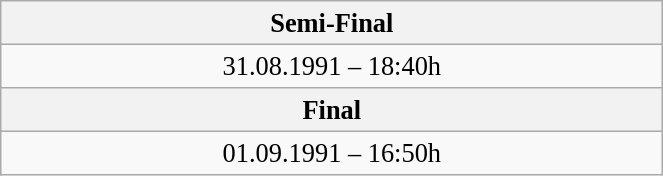<table class="wikitable" style=" text-align:center; font-size:110%;" width="35%">
<tr>
<th colspan="2">Semi-Final</th>
</tr>
<tr>
<td colspan="2">31.08.1991 – 18:40h</td>
</tr>
<tr>
<th colspan="2">Final</th>
</tr>
<tr>
<td colspan="2">01.09.1991 – 16:50h</td>
</tr>
</table>
